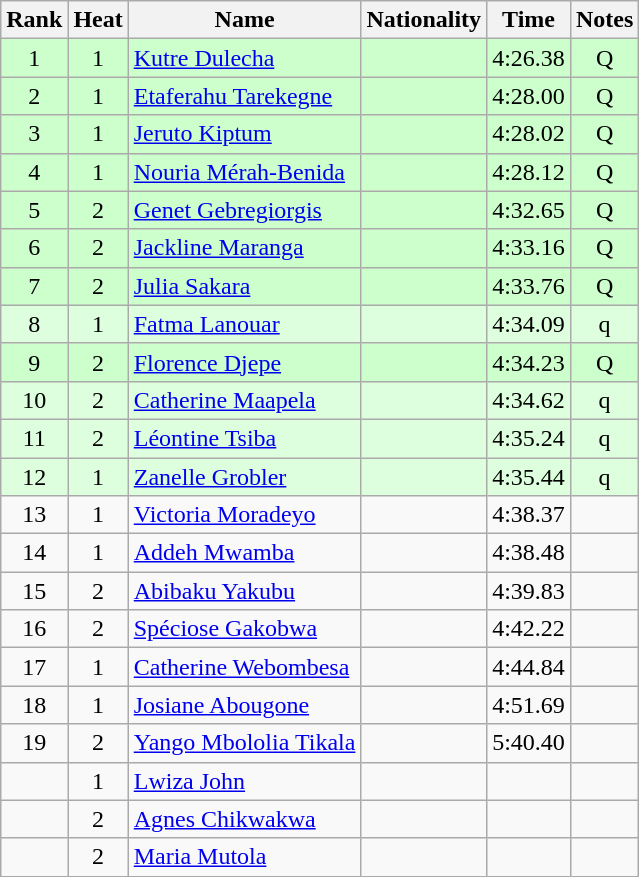<table class="wikitable sortable" style="text-align:center">
<tr>
<th>Rank</th>
<th>Heat</th>
<th>Name</th>
<th>Nationality</th>
<th>Time</th>
<th>Notes</th>
</tr>
<tr bgcolor=ccffcc>
<td>1</td>
<td>1</td>
<td align=left><a href='#'>Kutre Dulecha</a></td>
<td align=left></td>
<td>4:26.38</td>
<td>Q</td>
</tr>
<tr bgcolor=ccffcc>
<td>2</td>
<td>1</td>
<td align=left><a href='#'>Etaferahu Tarekegne</a></td>
<td align=left></td>
<td>4:28.00</td>
<td>Q</td>
</tr>
<tr bgcolor=ccffcc>
<td>3</td>
<td>1</td>
<td align=left><a href='#'>Jeruto Kiptum</a></td>
<td align=left></td>
<td>4:28.02</td>
<td>Q</td>
</tr>
<tr bgcolor=ccffcc>
<td>4</td>
<td>1</td>
<td align=left><a href='#'>Nouria Mérah-Benida</a></td>
<td align=left></td>
<td>4:28.12</td>
<td>Q</td>
</tr>
<tr bgcolor=ccffcc>
<td>5</td>
<td>2</td>
<td align=left><a href='#'>Genet Gebregiorgis</a></td>
<td align=left></td>
<td>4:32.65</td>
<td>Q</td>
</tr>
<tr bgcolor=ccffcc>
<td>6</td>
<td>2</td>
<td align=left><a href='#'>Jackline Maranga</a></td>
<td align=left></td>
<td>4:33.16</td>
<td>Q</td>
</tr>
<tr bgcolor=ccffcc>
<td>7</td>
<td>2</td>
<td align=left><a href='#'>Julia Sakara</a></td>
<td align=left></td>
<td>4:33.76</td>
<td>Q</td>
</tr>
<tr bgcolor=ddffdd>
<td>8</td>
<td>1</td>
<td align=left><a href='#'>Fatma Lanouar</a></td>
<td align=left></td>
<td>4:34.09</td>
<td>q</td>
</tr>
<tr bgcolor=ccffcc>
<td>9</td>
<td>2</td>
<td align=left><a href='#'>Florence Djepe</a></td>
<td align=left></td>
<td>4:34.23</td>
<td>Q</td>
</tr>
<tr bgcolor=ddffdd>
<td>10</td>
<td>2</td>
<td align=left><a href='#'>Catherine Maapela</a></td>
<td align=left></td>
<td>4:34.62</td>
<td>q</td>
</tr>
<tr bgcolor=ddffdd>
<td>11</td>
<td>2</td>
<td align=left><a href='#'>Léontine Tsiba</a></td>
<td align=left></td>
<td>4:35.24</td>
<td>q</td>
</tr>
<tr bgcolor=ddffdd>
<td>12</td>
<td>1</td>
<td align=left><a href='#'>Zanelle Grobler</a></td>
<td align=left></td>
<td>4:35.44</td>
<td>q</td>
</tr>
<tr>
<td>13</td>
<td>1</td>
<td align=left><a href='#'>Victoria Moradeyo</a></td>
<td align=left></td>
<td>4:38.37</td>
<td></td>
</tr>
<tr>
<td>14</td>
<td>1</td>
<td align=left><a href='#'>Addeh Mwamba</a></td>
<td align=left></td>
<td>4:38.48</td>
<td></td>
</tr>
<tr>
<td>15</td>
<td>2</td>
<td align=left><a href='#'>Abibaku Yakubu</a></td>
<td align=left></td>
<td>4:39.83</td>
<td></td>
</tr>
<tr>
<td>16</td>
<td>2</td>
<td align=left><a href='#'>Spéciose Gakobwa</a></td>
<td align=left></td>
<td>4:42.22</td>
<td></td>
</tr>
<tr>
<td>17</td>
<td>1</td>
<td align=left><a href='#'>Catherine Webombesa</a></td>
<td align=left></td>
<td>4:44.84</td>
<td></td>
</tr>
<tr>
<td>18</td>
<td>1</td>
<td align=left><a href='#'>Josiane Abougone</a></td>
<td align=left></td>
<td>4:51.69</td>
<td></td>
</tr>
<tr>
<td>19</td>
<td>2</td>
<td align=left><a href='#'>Yango Mbololia Tikala</a></td>
<td align=left></td>
<td>5:40.40</td>
<td></td>
</tr>
<tr>
<td></td>
<td>1</td>
<td align=left><a href='#'>Lwiza John</a></td>
<td align=left></td>
<td></td>
<td></td>
</tr>
<tr>
<td></td>
<td>2</td>
<td align=left><a href='#'>Agnes Chikwakwa</a></td>
<td align=left></td>
<td></td>
<td></td>
</tr>
<tr>
<td></td>
<td>2</td>
<td align=left><a href='#'>Maria Mutola</a></td>
<td align=left></td>
<td></td>
<td></td>
</tr>
</table>
